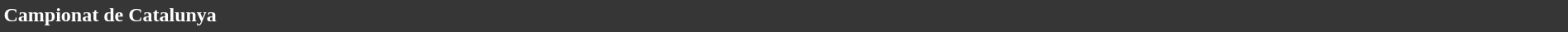<table style="width: 100%; background:#363636; color:white;">
<tr>
<td><strong>Campionat de Catalunya</strong></td>
</tr>
<tr>
</tr>
</table>
